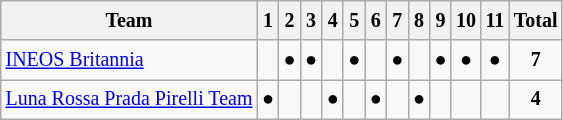<table class="wikitable" style="font-size:10pt;line-height:1.5;text-align: center;">
<tr>
<th>Team</th>
<th>1</th>
<th>2</th>
<th>3</th>
<th>4</th>
<th>5</th>
<th>6</th>
<th>7</th>
<th>8</th>
<th>9</th>
<th>10</th>
<th>11</th>
<th>Total</th>
</tr>
<tr>
<td style="text-align: left;"> <a href='#'>INEOS Britannia</a></td>
<td></td>
<td>●</td>
<td>●</td>
<td></td>
<td>●</td>
<td></td>
<td>●</td>
<td></td>
<td>●</td>
<td>●</td>
<td>●</td>
<td><strong>7</strong></td>
</tr>
<tr>
<td style="text-align: left;"> <a href='#'>Luna Rossa Prada Pirelli Team</a></td>
<td>●</td>
<td></td>
<td></td>
<td>●</td>
<td></td>
<td>●</td>
<td></td>
<td>●</td>
<td></td>
<td></td>
<td></td>
<td><strong>4</strong></td>
</tr>
</table>
